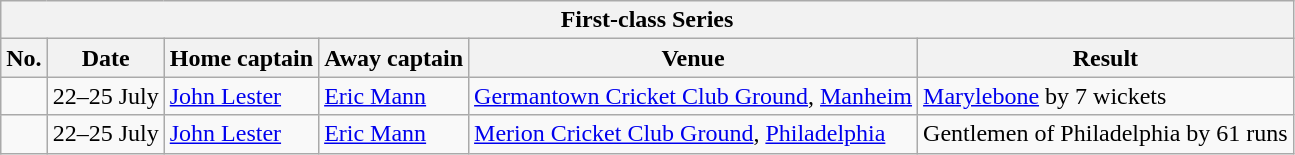<table class="wikitable">
<tr>
<th colspan="9">First-class Series</th>
</tr>
<tr>
<th>No.</th>
<th>Date</th>
<th>Home captain</th>
<th>Away captain</th>
<th>Venue</th>
<th>Result</th>
</tr>
<tr>
<td></td>
<td>22–25 July</td>
<td><a href='#'>John Lester</a></td>
<td><a href='#'>Eric Mann</a></td>
<td><a href='#'>Germantown Cricket Club Ground</a>, <a href='#'>Manheim</a></td>
<td><a href='#'>Marylebone</a> by 7 wickets</td>
</tr>
<tr>
<td></td>
<td>22–25 July</td>
<td><a href='#'>John Lester</a></td>
<td><a href='#'>Eric Mann</a></td>
<td><a href='#'>Merion Cricket Club Ground</a>, <a href='#'>Philadelphia</a></td>
<td> Gentlemen of Philadelphia by 61 runs</td>
</tr>
</table>
